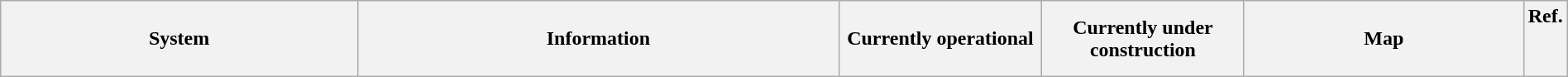<table class="wikitable" style="width:100%">
<tr>
<th style="width:23%">System</th>
<th style="width:31%" colspan=2>Information</th>
<th style="width:13%">Currently operational</th>
<th style="width:13%">Currently under construction</th>
<th style="width:18%">Map</th>
<th style="width:2%">Ref.<br>


<br><br></th>
</tr>
</table>
